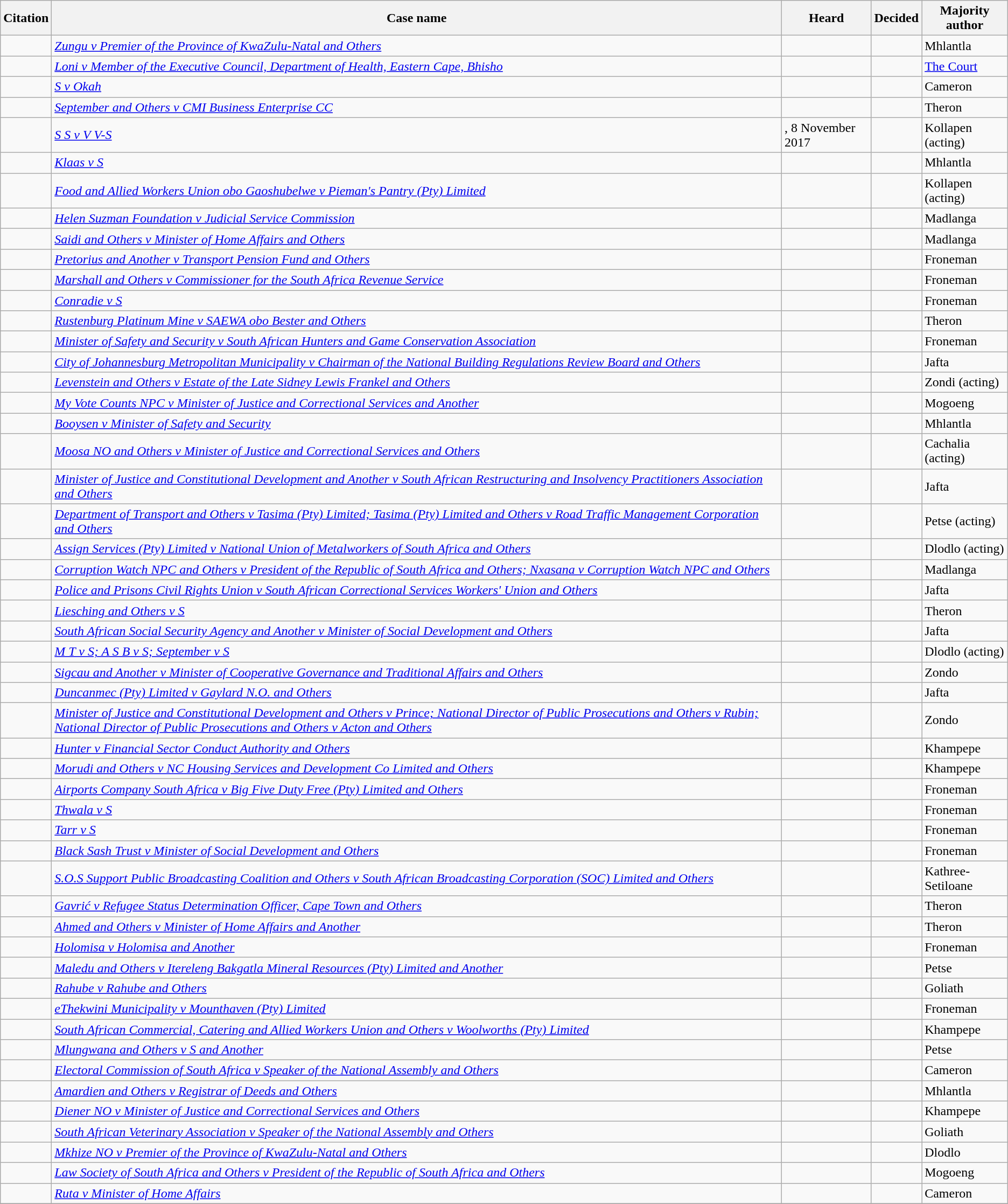<table class="wikitable sortable static-row-numbers">
<tr>
<th>Citation</th>
<th>Case name</th>
<th>Heard</th>
<th>Decided</th>
<th>Majority author</th>
</tr>
<tr>
<td nowrap></td>
<td><em><a href='#'>Zungu v Premier of the Province of KwaZulu-Natal and Others</a></em></td>
<td></td>
<td></td>
<td>Mhlantla</td>
</tr>
<tr>
<td nowrap></td>
<td><em><a href='#'>Loni v Member of the Executive Council, Department of Health, Eastern Cape, Bhisho</a></em></td>
<td></td>
<td></td>
<td><a href='#'>The Court</a></td>
</tr>
<tr>
<td nowrap></td>
<td><em><a href='#'>S v Okah</a></em></td>
<td></td>
<td></td>
<td>Cameron</td>
</tr>
<tr>
<td nowrap></td>
<td><em><a href='#'>September and Others v CMI Business Enterprise CC</a></em></td>
<td></td>
<td></td>
<td>Theron</td>
</tr>
<tr>
<td nowrap></td>
<td><em><a href='#'>S S v V V-S</a></em></td>
<td>, 8 November 2017</td>
<td></td>
<td>Kollapen (acting)</td>
</tr>
<tr>
<td nowrap></td>
<td><em><a href='#'>Klaas v S</a></em></td>
<td></td>
<td></td>
<td>Mhlantla</td>
</tr>
<tr>
<td nowrap></td>
<td><em><a href='#'>Food and Allied Workers Union obo Gaoshubelwe v Pieman's Pantry (Pty) Limited</a></em></td>
<td></td>
<td></td>
<td>Kollapen (acting)</td>
</tr>
<tr>
<td nowrap></td>
<td><em><a href='#'>Helen Suzman Foundation v Judicial Service Commission</a></em></td>
<td></td>
<td></td>
<td>Madlanga</td>
</tr>
<tr>
<td nowrap></td>
<td><em><a href='#'>Saidi and Others v Minister of Home Affairs and Others</a></em></td>
<td></td>
<td></td>
<td>Madlanga</td>
</tr>
<tr>
<td nowrap></td>
<td><em><a href='#'>Pretorius and Another v Transport Pension Fund and Others</a></em></td>
<td></td>
<td></td>
<td>Froneman</td>
</tr>
<tr>
<td nowrap></td>
<td><em><a href='#'>Marshall and Others v Commissioner for the South Africa Revenue Service</a></em></td>
<td></td>
<td></td>
<td>Froneman</td>
</tr>
<tr>
<td nowrap></td>
<td><em><a href='#'>Conradie v S</a></em></td>
<td></td>
<td></td>
<td>Froneman</td>
</tr>
<tr>
<td nowrap></td>
<td><em><a href='#'>Rustenburg Platinum Mine v SAEWA obo Bester and Others</a></em></td>
<td></td>
<td></td>
<td>Theron</td>
</tr>
<tr>
<td nowrap></td>
<td><em><a href='#'>Minister of Safety and Security v South African Hunters and Game Conservation Association</a></em></td>
<td></td>
<td></td>
<td>Froneman</td>
</tr>
<tr>
<td nowrap></td>
<td><em><a href='#'>City of Johannesburg Metropolitan Municipality v Chairman of the National Building Regulations Review Board and Others</a></em></td>
<td></td>
<td></td>
<td>Jafta</td>
</tr>
<tr>
<td nowrap></td>
<td><em><a href='#'>Levenstein and Others v Estate of the Late Sidney Lewis Frankel and Others</a></em></td>
<td></td>
<td></td>
<td>Zondi (acting)</td>
</tr>
<tr>
<td nowrap></td>
<td><em><a href='#'>My Vote Counts NPC v Minister of Justice and Correctional Services and Another</a></em></td>
<td></td>
<td></td>
<td>Mogoeng</td>
</tr>
<tr>
<td nowrap></td>
<td><em><a href='#'>Booysen v Minister of Safety and Security</a></em></td>
<td></td>
<td></td>
<td>Mhlantla</td>
</tr>
<tr>
<td nowrap></td>
<td><em><a href='#'>Moosa NO and Others v Minister of Justice and Correctional Services and Others</a></em></td>
<td></td>
<td></td>
<td>Cachalia (acting)</td>
</tr>
<tr>
<td nowrap></td>
<td><em><a href='#'>Minister of Justice and Constitutional Development and Another v South African Restructuring and Insolvency Practitioners Association and Others</a></em></td>
<td></td>
<td></td>
<td>Jafta</td>
</tr>
<tr>
<td nowrap></td>
<td><em><a href='#'>Department of Transport and Others v Tasima (Pty) Limited; Tasima (Pty) Limited and Others v Road Traffic Management Corporation and Others</a></em></td>
<td></td>
<td></td>
<td>Petse (acting)</td>
</tr>
<tr>
<td nowrap></td>
<td><em><a href='#'>Assign Services (Pty) Limited v National Union of Metalworkers of South Africa and Others</a></em></td>
<td></td>
<td></td>
<td>Dlodlo (acting)</td>
</tr>
<tr>
<td nowrap></td>
<td><em><a href='#'>Corruption Watch NPC and Others v President of the Republic of South Africa and Others; Nxasana v Corruption Watch NPC and Others</a></em></td>
<td></td>
<td></td>
<td>Madlanga</td>
</tr>
<tr>
<td nowrap></td>
<td><em><a href='#'>Police and Prisons Civil Rights Union v South African Correctional Services Workers' Union and Others</a></em></td>
<td></td>
<td></td>
<td>Jafta</td>
</tr>
<tr>
<td nowrap></td>
<td><em><a href='#'>Liesching and Others v S</a></em></td>
<td></td>
<td></td>
<td>Theron</td>
</tr>
<tr>
<td nowrap></td>
<td><em><a href='#'>South African Social Security Agency and Another v Minister of Social Development and Others</a></em></td>
<td></td>
<td></td>
<td>Jafta</td>
</tr>
<tr>
<td nowrap></td>
<td><em><a href='#'>M T v S; A S B v S; September v S</a></em></td>
<td></td>
<td></td>
<td>Dlodlo (acting)</td>
</tr>
<tr>
<td nowrap></td>
<td><em><a href='#'>Sigcau and Another v Minister of Cooperative Governance and Traditional Affairs and Others</a></em></td>
<td></td>
<td></td>
<td>Zondo</td>
</tr>
<tr>
<td nowrap></td>
<td><em><a href='#'>Duncanmec (Pty) Limited v Gaylard N.O. and Others</a></em></td>
<td></td>
<td></td>
<td>Jafta</td>
</tr>
<tr>
<td nowrap></td>
<td><em><a href='#'>Minister of Justice and Constitutional Development and Others v Prince; National Director of Public Prosecutions and Others v Rubin; National Director of Public Prosecutions and Others v Acton and Others</a></em></td>
<td></td>
<td></td>
<td>Zondo</td>
</tr>
<tr>
<td nowrap></td>
<td><em><a href='#'>Hunter v Financial Sector Conduct Authority and Others</a></em></td>
<td></td>
<td></td>
<td>Khampepe</td>
</tr>
<tr>
<td nowrap></td>
<td><em><a href='#'>Morudi and Others v NC Housing Services and Development Co Limited and Others</a></em></td>
<td></td>
<td></td>
<td>Khampepe</td>
</tr>
<tr>
<td nowrap></td>
<td><em><a href='#'>Airports Company South Africa v Big Five Duty Free (Pty) Limited and Others</a></em></td>
<td></td>
<td></td>
<td>Froneman</td>
</tr>
<tr>
<td nowrap></td>
<td><em><a href='#'>Thwala v S</a></em></td>
<td></td>
<td></td>
<td>Froneman</td>
</tr>
<tr>
<td nowrap></td>
<td><em><a href='#'>Tarr v S</a></em></td>
<td></td>
<td></td>
<td>Froneman</td>
</tr>
<tr>
<td nowrap></td>
<td><em><a href='#'>Black Sash Trust v Minister of Social Development and Others</a></em></td>
<td></td>
<td></td>
<td>Froneman</td>
</tr>
<tr>
<td nowrap></td>
<td><em><a href='#'>S.O.S Support Public Broadcasting Coalition and Others v South African Broadcasting Corporation (SOC) Limited and Others</a></em></td>
<td></td>
<td></td>
<td>Kathree-Setiloane</td>
</tr>
<tr>
<td nowrap></td>
<td><em><a href='#'>Gavrić v Refugee Status Determination Officer, Cape Town and Others</a></em></td>
<td></td>
<td></td>
<td>Theron</td>
</tr>
<tr>
<td nowrap></td>
<td><em><a href='#'>Ahmed and Others v Minister of Home Affairs and Another</a></em></td>
<td></td>
<td></td>
<td>Theron</td>
</tr>
<tr>
<td nowrap></td>
<td><em><a href='#'>Holomisa v Holomisa and Another</a></em></td>
<td></td>
<td></td>
<td>Froneman</td>
</tr>
<tr>
<td nowrap></td>
<td><em><a href='#'>Maledu and Others v Itereleng Bakgatla Mineral Resources (Pty) Limited and Another</a></em></td>
<td></td>
<td></td>
<td>Petse</td>
</tr>
<tr>
<td nowrap></td>
<td><em><a href='#'>Rahube v Rahube and Others</a></em></td>
<td></td>
<td></td>
<td>Goliath</td>
</tr>
<tr>
<td nowrap></td>
<td><em><a href='#'>eThekwini Municipality v Mounthaven (Pty) Limited</a></em></td>
<td></td>
<td></td>
<td>Froneman</td>
</tr>
<tr>
<td nowrap></td>
<td><em><a href='#'>South African Commercial, Catering and Allied Workers Union and Others v Woolworths (Pty) Limited</a></em></td>
<td></td>
<td></td>
<td>Khampepe</td>
</tr>
<tr>
<td nowrap></td>
<td><em><a href='#'>Mlungwana and Others v S and Another</a></em></td>
<td></td>
<td></td>
<td>Petse</td>
</tr>
<tr>
<td nowrap></td>
<td><em><a href='#'>Electoral Commission of South Africa v Speaker of the National Assembly and Others</a></em></td>
<td></td>
<td></td>
<td>Cameron</td>
</tr>
<tr>
<td nowrap></td>
<td><em><a href='#'>Amardien and Others v Registrar of Deeds and Others</a></em></td>
<td></td>
<td></td>
<td>Mhlantla</td>
</tr>
<tr>
<td nowrap></td>
<td><em><a href='#'>Diener NO v Minister of Justice and Correctional Services and Others</a></em></td>
<td></td>
<td></td>
<td>Khampepe</td>
</tr>
<tr>
<td nowrap></td>
<td><em><a href='#'>South African Veterinary Association v Speaker of the National Assembly and Others</a></em></td>
<td></td>
<td></td>
<td>Goliath</td>
</tr>
<tr>
<td nowrap></td>
<td><em><a href='#'>Mkhize NO v Premier of the Province of KwaZulu-Natal and Others</a></em></td>
<td></td>
<td></td>
<td>Dlodlo</td>
</tr>
<tr>
<td nowrap></td>
<td><em><a href='#'>Law Society of South Africa and Others v President of the Republic of South Africa and Others</a></em></td>
<td></td>
<td></td>
<td>Mogoeng</td>
</tr>
<tr>
<td nowrap></td>
<td><em><a href='#'>Ruta v Minister of Home Affairs</a></em></td>
<td></td>
<td></td>
<td>Cameron</td>
</tr>
<tr>
</tr>
</table>
